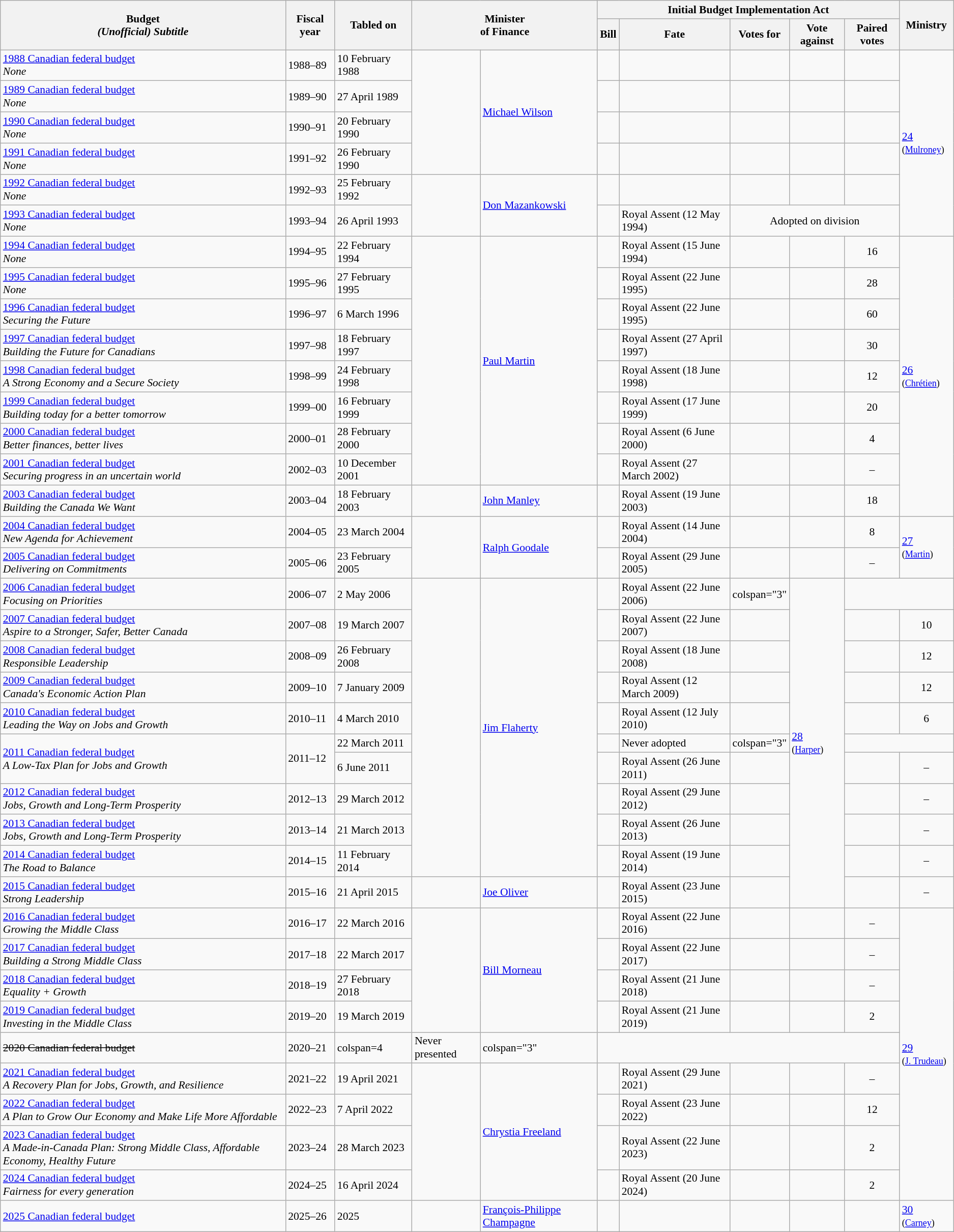<table class="wikitable" style="font-size:90%;">
<tr>
<th rowspan="2">Budget<br><em>(Unofficial) Subtitle</em></th>
<th rowspan="2">Fiscal year</th>
<th rowspan="2">Tabled on</th>
<th rowspan="2" colspan="2">Minister <br>of Finance</th>
<th colspan="5">Initial Budget Implementation Act</th>
<th rowspan="2">Ministry</th>
</tr>
<tr>
<th>Bill</th>
<th>Fate</th>
<th>Votes for</th>
<th>Vote against</th>
<th>Paired votes</th>
</tr>
<tr>
<td><a href='#'>1988 Canadian federal budget</a><br><em>None</em></td>
<td>1988–89</td>
<td>10 February 1988</td>
<td rowspan=4 ></td>
<td rowspan=4><a href='#'>Michael Wilson</a><br><small></small></td>
<td></td>
<td></td>
<td></td>
<td></td>
<td></td>
<td rowspan=6><a href='#'>24</a><br><small>(<a href='#'>Mulroney</a>)</small></td>
</tr>
<tr>
<td><a href='#'>1989 Canadian federal budget</a><br><em>None</em></td>
<td>1989–90</td>
<td>27 April 1989</td>
<td></td>
<td></td>
<td></td>
<td></td>
<td></td>
</tr>
<tr>
<td><a href='#'>1990 Canadian federal budget</a><br><em>None</em></td>
<td>1990–91</td>
<td>20 February 1990</td>
<td></td>
<td></td>
<td></td>
<td></td>
<td></td>
</tr>
<tr>
<td><a href='#'>1991 Canadian federal budget</a><br><em>None</em></td>
<td>1991–92</td>
<td>26 February 1990</td>
<td></td>
<td></td>
<td></td>
<td></td>
<td></td>
</tr>
<tr>
<td><a href='#'>1992 Canadian federal budget</a><br><em>None</em></td>
<td>1992–93</td>
<td>25 February 1992</td>
<td rowspan=2 ></td>
<td rowspan=2><a href='#'>Don Mazankowski</a><br><small></small></td>
<td></td>
<td></td>
<td></td>
<td></td>
<td></td>
</tr>
<tr>
<td><a href='#'>1993 Canadian federal budget</a><br><em>None</em></td>
<td>1993–94</td>
<td>26 April 1993</td>
<td align="center"></td>
<td> Royal Assent (12 May 1994)</td>
<td colspan=3 align="center">Adopted on division</td>
</tr>
<tr>
<td><a href='#'>1994 Canadian federal budget</a><br><em>None</em></td>
<td>1994–95</td>
<td>22 February 1994</td>
<td rowspan=8 ></td>
<td rowspan=8><a href='#'>Paul Martin</a><br><small></small></td>
<td align="center"></td>
<td> Royal Assent (15 June 1994)</td>
<td></td>
<td></td>
<td align=center>16</td>
<td rowspan=9><a href='#'>26</a> <small>(<a href='#'>Chrétien</a>)</small></td>
</tr>
<tr>
<td><a href='#'>1995 Canadian federal budget</a><br><em>None</em></td>
<td>1995–96</td>
<td>27 February 1995</td>
<td align="center"></td>
<td> Royal Assent (22 June 1995)</td>
<td></td>
<td></td>
<td align=center>28</td>
</tr>
<tr>
<td><a href='#'>1996 Canadian federal budget</a><br><em>Securing the Future</em></td>
<td>1996–97</td>
<td>6 March 1996</td>
<td align="center"></td>
<td> Royal Assent (22 June 1995)</td>
<td></td>
<td></td>
<td align=center>60</td>
</tr>
<tr>
<td><a href='#'>1997 Canadian federal budget</a><br><em>Building the Future for Canadians</em></td>
<td>1997–98</td>
<td>18 February 1997</td>
<td align="center"></td>
<td> Royal Assent (27 April 1997)</td>
<td></td>
<td></td>
<td align=center>30</td>
</tr>
<tr>
<td><a href='#'>1998 Canadian federal budget</a><br><em>A Strong Economy and a Secure Society</em></td>
<td>1998–99</td>
<td>24 February 1998</td>
<td align="center"></td>
<td> Royal Assent (18 June 1998)</td>
<td></td>
<td></td>
<td align=center>12</td>
</tr>
<tr>
<td><a href='#'>1999 Canadian federal budget</a><br><em>Building today for a better tomorrow</em></td>
<td>1999–00</td>
<td>16 February 1999</td>
<td align="center"></td>
<td> Royal Assent (17 June 1999)</td>
<td></td>
<td></td>
<td align=center>20</td>
</tr>
<tr>
<td><a href='#'>2000 Canadian federal budget</a><br><em>Better finances, better lives</em></td>
<td>2000–01</td>
<td>28 February 2000</td>
<td align="center"></td>
<td> Royal Assent (6 June 2000)</td>
<td></td>
<td></td>
<td align=center>4</td>
</tr>
<tr>
<td><a href='#'>2001 Canadian federal budget</a><br><em>Securing progress in an uncertain world</em></td>
<td>2002–03</td>
<td>10 December 2001</td>
<td align="center"></td>
<td> Royal Assent (27 March 2002)</td>
<td></td>
<td></td>
<td align=center>–</td>
</tr>
<tr>
<td><a href='#'>2003 Canadian federal budget</a><br> <em>Building the Canada We Want</em></td>
<td>2003–04</td>
<td>18 February 2003</td>
<td></td>
<td><a href='#'>John Manley</a><br><small></small></td>
<td align="center"></td>
<td> Royal Assent (19 June 2003)</td>
<td></td>
<td></td>
<td align=center>18</td>
</tr>
<tr>
<td><a href='#'>2004 Canadian federal budget</a><br> <em>New Agenda for Achievement</em></td>
<td>2004–05</td>
<td>23 March 2004</td>
<td rowspan=2 ></td>
<td rowspan=2><a href='#'>Ralph Goodale</a><br><small></small></td>
<td align="center"></td>
<td> Royal Assent (14 June 2004)</td>
<td></td>
<td></td>
<td align=center>8</td>
<td rowspan=2><a href='#'>27</a><br><small>(<a href='#'>Martin</a>)</small></td>
</tr>
<tr>
<td><a href='#'>2005 Canadian federal budget</a><br> <em>Delivering on Commitments</em></td>
<td>2005–06</td>
<td>23 February 2005</td>
<td align="center"></td>
<td> Royal Assent (29 June 2005)</td>
<td></td>
<td></td>
<td align=center>–</td>
</tr>
<tr>
<td><a href='#'>2006 Canadian federal budget</a><br><em>Focusing on Priorities</em></td>
<td>2006–07</td>
<td>2 May 2006</td>
<td rowspan=10 ></td>
<td rowspan=10><a href='#'>Jim Flaherty</a><br><small></small></td>
<td align="center"></td>
<td> Royal Assent (22 June 2006)</td>
<td>colspan="3" </td>
<td rowspan="11"><a href='#'>28</a><br><small>(<a href='#'>Harper</a>)</small></td>
</tr>
<tr>
<td><a href='#'>2007 Canadian federal budget</a><br><em>Aspire to a Stronger, Safer, Better Canada</em></td>
<td>2007–08</td>
<td>19 March 2007</td>
<td align="center"></td>
<td> Royal Assent (22 June 2007)</td>
<td></td>
<td></td>
<td align=center>10</td>
</tr>
<tr>
<td><a href='#'>2008 Canadian federal budget</a><br> <em>Responsible Leadership</em></td>
<td>2008–09</td>
<td>26 February 2008</td>
<td align="center"></td>
<td> Royal Assent (18 June 2008)</td>
<td></td>
<td></td>
<td align=center>12</td>
</tr>
<tr>
<td><a href='#'>2009 Canadian federal budget</a><br> <em>Canada's Economic Action Plan</em></td>
<td>2009–10</td>
<td>7 January 2009</td>
<td align="center"></td>
<td> Royal Assent (12 March 2009)</td>
<td></td>
<td></td>
<td align=center>12</td>
</tr>
<tr>
<td><a href='#'>2010 Canadian federal budget</a><br> <em>Leading the Way on Jobs and Growth</em></td>
<td>2010–11</td>
<td>4 March 2010</td>
<td align="center"></td>
<td> Royal Assent (12 July 2010)</td>
<td></td>
<td></td>
<td align=center>6</td>
</tr>
<tr>
<td rowspan="2"><a href='#'>2011 Canadian federal budget</a><br><em>A Low-Tax Plan for Jobs and Growth</em></td>
<td rowspan="2">2011–12</td>
<td>22 March 2011</td>
<td></td>
<td> Never adopted</td>
<td>colspan="3" </td>
</tr>
<tr>
<td>6 June 2011</td>
<td align="center"></td>
<td> Royal Assent (26 June 2011)</td>
<td></td>
<td></td>
<td align=center>–</td>
</tr>
<tr>
<td><a href='#'>2012 Canadian federal budget</a><br><em>Jobs, Growth and Long-Term Prosperity</em></td>
<td>2012–13</td>
<td>29 March 2012</td>
<td align="center"></td>
<td> Royal Assent (29 June 2012)</td>
<td></td>
<td></td>
<td align=center>–</td>
</tr>
<tr>
<td><a href='#'>2013 Canadian federal budget</a><br><em>Jobs, Growth and Long-Term Prosperity</em></td>
<td>2013–14</td>
<td>21 March 2013</td>
<td align="center"></td>
<td> Royal Assent (26 June 2013)</td>
<td></td>
<td></td>
<td align=center>–</td>
</tr>
<tr>
<td><a href='#'>2014 Canadian federal budget</a><br><em>The Road to Balance</em></td>
<td>2014–15</td>
<td>11 February 2014</td>
<td align="center"></td>
<td> Royal Assent (19 June 2014)</td>
<td></td>
<td></td>
<td align=center>–</td>
</tr>
<tr>
<td><a href='#'>2015 Canadian federal budget</a><br><em>Strong Leadership</em></td>
<td>2015–16</td>
<td>21 April 2015</td>
<td></td>
<td><a href='#'>Joe Oliver</a><br><small></small></td>
<td align="center"></td>
<td> Royal Assent (23 June 2015)</td>
<td></td>
<td></td>
<td align=center>–</td>
</tr>
<tr>
<td><a href='#'>2016 Canadian federal budget</a><br><em>Growing the Middle Class</em></td>
<td>2016–17</td>
<td>22 March 2016</td>
<td rowspan=4 ></td>
<td rowspan=4><a href='#'>Bill Morneau</a><br><small></small></td>
<td align="center"></td>
<td> Royal Assent (22 June 2016)</td>
<td></td>
<td></td>
<td align=center>–</td>
<td rowspan="9"><a href='#'>29</a><br><small>(<a href='#'>J. Trudeau</a>)</small></td>
</tr>
<tr>
<td><a href='#'>2017 Canadian federal budget</a><br><em>Building a Strong Middle Class</em></td>
<td>2017–18</td>
<td>22 March 2017</td>
<td align="center"></td>
<td> Royal Assent (22 June 2017)</td>
<td></td>
<td></td>
<td align=center>–</td>
</tr>
<tr>
<td><a href='#'>2018 Canadian federal budget</a><br><em>Equality + Growth</em></td>
<td>2018–19</td>
<td>27 February 2018</td>
<td align="center"></td>
<td> Royal Assent (21 June 2018)</td>
<td></td>
<td></td>
<td align=center>–</td>
</tr>
<tr>
<td><a href='#'>2019 Canadian federal budget</a><br><em>Investing in the Middle Class</em></td>
<td>2019–20</td>
<td>19 March 2019</td>
<td align="center"></td>
<td> Royal Assent (21 June 2019)</td>
<td></td>
<td></td>
<td align=center>2</td>
</tr>
<tr>
<td><s>2020 Canadian federal budget</s></td>
<td>2020–21</td>
<td>colspan=4 </td>
<td> Never presented</td>
<td>colspan="3" </td>
</tr>
<tr>
<td><a href='#'>2021 Canadian federal budget</a><br><em>A Recovery Plan for Jobs, Growth, and Resilience</em></td>
<td>2021–22</td>
<td>19 April 2021</td>
<td rowspan=4 ></td>
<td rowspan=4><a href='#'>Chrystia Freeland</a><br><small></small></td>
<td align="center"></td>
<td> Royal Assent (29 June 2021)</td>
<td></td>
<td></td>
<td align=center>–</td>
</tr>
<tr>
<td><a href='#'>2022 Canadian federal budget</a><br><em>A Plan to Grow Our Economy and Make Life More Affordable</em></td>
<td>2022–23</td>
<td>7 April 2022</td>
<td align="center"></td>
<td> Royal Assent (23 June 2022)</td>
<td></td>
<td></td>
<td align=center>12</td>
</tr>
<tr>
<td><a href='#'>2023 Canadian federal budget</a><br><em>A Made-in-Canada Plan: Strong Middle Class, Affordable Economy, Healthy Future</em></td>
<td>2023–24</td>
<td>28 March 2023</td>
<td align="center"></td>
<td> Royal Assent (22 June 2023)</td>
<td></td>
<td></td>
<td align=center>2</td>
</tr>
<tr>
<td><a href='#'>2024 Canadian federal budget</a><br><em>Fairness for every generation</em></td>
<td>2024–25</td>
<td>16 April 2024</td>
<td align="center"></td>
<td> Royal Assent (20 June 2024)</td>
<td></td>
<td></td>
<td align=center>2</td>
</tr>
<tr>
<td><a href='#'>2025 Canadian federal budget</a></td>
<td>2025–26</td>
<td>2025</td>
<td></td>
<td><a href='#'>François-Philippe Champagne</a><br><small></small></td>
<td></td>
<td></td>
<td></td>
<td></td>
<td></td>
<td><a href='#'>30</a><br><small>(<a href='#'>Carney</a>)</small></td>
</tr>
</table>
